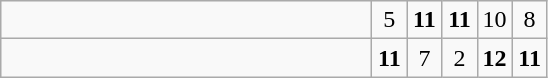<table class="wikitable">
<tr>
<td style="width:15em"></td>
<td align=center style="width:1em">5</td>
<td align=center style="width:1em"><strong>11</strong></td>
<td align=center style="width:1em"><strong>11</strong></td>
<td align=center style="width:1em">10</td>
<td align=center style="width:1em">8</td>
</tr>
<tr>
<td style="width:15em"></td>
<td align=center style="width:1em"><strong>11</strong></td>
<td align=center style="width:1em">7</td>
<td align=center style="width:1em">2</td>
<td align=center style="width:1em"><strong>12</strong></td>
<td align=center style="width:1em"><strong>11</strong></td>
</tr>
</table>
